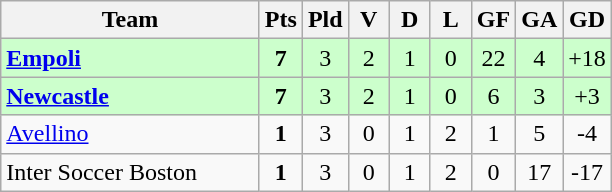<table class=wikitable style="text-align:center">
<tr>
<th width=165>Team</th>
<th width=20>Pts</th>
<th width=20>Pld</th>
<th width=20>V</th>
<th width=20>D</th>
<th width=20>L</th>
<th width=20>GF</th>
<th width=20>GA</th>
<th width=20>GD</th>
</tr>
<tr style="background:#ccffcc">
<td Style="text-align:left"><strong> <a href='#'>Empoli</a></strong></td>
<td><strong>7</strong></td>
<td>3</td>
<td>2</td>
<td>1</td>
<td>0</td>
<td>22</td>
<td>4</td>
<td>+18</td>
</tr>
<tr style="background:#ccffcc">
<td Style="text-align:left"><strong> <a href='#'>Newcastle</a></strong></td>
<td><strong>7</strong></td>
<td>3</td>
<td>2</td>
<td>1</td>
<td>0</td>
<td>6</td>
<td>3</td>
<td>+3</td>
</tr>
<tr>
<td Style="text-align:left"> <a href='#'>Avellino</a></td>
<td><strong>1</strong></td>
<td>3</td>
<td>0</td>
<td>1</td>
<td>2</td>
<td>1</td>
<td>5</td>
<td>-4</td>
</tr>
<tr>
<td Style="text-align:left"> Inter Soccer Boston</td>
<td><strong>1</strong></td>
<td>3</td>
<td>0</td>
<td>1</td>
<td>2</td>
<td>0</td>
<td>17</td>
<td>-17</td>
</tr>
</table>
